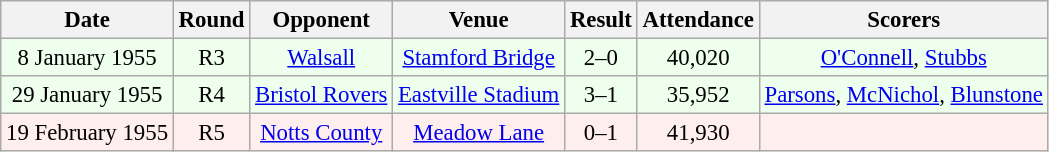<table class="wikitable sortable" style="font-size:95%; text-align:center">
<tr>
<th>Date</th>
<th>Round</th>
<th>Opponent</th>
<th>Venue</th>
<th>Result</th>
<th>Attendance</th>
<th>Scorers</th>
</tr>
<tr bgcolor = "#EEFFEE">
<td>8 January 1955</td>
<td>R3</td>
<td><a href='#'>Walsall</a></td>
<td><a href='#'>Stamford Bridge</a></td>
<td>2–0</td>
<td>40,020</td>
<td><a href='#'>O'Connell</a>, <a href='#'>Stubbs</a></td>
</tr>
<tr bgcolor = "#EEFFEE">
<td>29 January 1955</td>
<td>R4</td>
<td><a href='#'>Bristol Rovers</a></td>
<td><a href='#'>Eastville Stadium</a></td>
<td>3–1</td>
<td>35,952</td>
<td><a href='#'>Parsons</a>, <a href='#'>McNichol</a>, <a href='#'>Blunstone</a></td>
</tr>
<tr bgcolor = "#FFEEEE">
<td>19 February 1955</td>
<td>R5</td>
<td><a href='#'>Notts County</a></td>
<td><a href='#'>Meadow Lane</a></td>
<td>0–1</td>
<td>41,930</td>
<td></td>
</tr>
</table>
